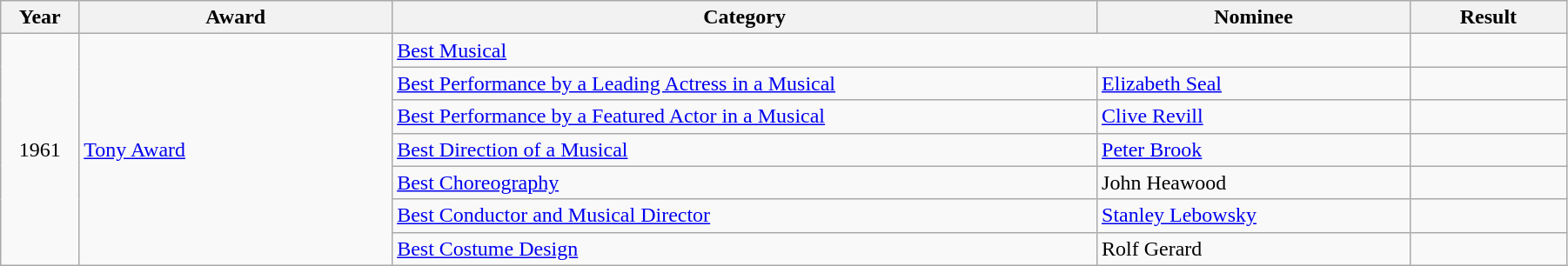<table class="wikitable" width="95%">
<tr>
<th width="5%">Year</th>
<th width="20%">Award</th>
<th width="45%">Category</th>
<th width="20%">Nominee</th>
<th width="10%">Result</th>
</tr>
<tr>
<td rowspan="7" align="center">1961</td>
<td rowspan="7"><a href='#'>Tony Award</a></td>
<td colspan="2"><a href='#'>Best Musical</a></td>
<td></td>
</tr>
<tr>
<td><a href='#'>Best Performance by a Leading Actress in a Musical</a></td>
<td><a href='#'>Elizabeth Seal</a></td>
<td></td>
</tr>
<tr>
<td><a href='#'>Best Performance by a Featured Actor in a Musical</a></td>
<td><a href='#'>Clive Revill</a></td>
<td></td>
</tr>
<tr>
<td><a href='#'>Best Direction of a Musical</a></td>
<td><a href='#'>Peter Brook</a></td>
<td></td>
</tr>
<tr>
<td><a href='#'>Best Choreography</a></td>
<td>John Heawood</td>
<td></td>
</tr>
<tr>
<td><a href='#'>Best Conductor and Musical Director</a></td>
<td><a href='#'>Stanley Lebowsky</a></td>
<td></td>
</tr>
<tr>
<td><a href='#'>Best Costume Design</a></td>
<td>Rolf Gerard</td>
<td></td>
</tr>
</table>
